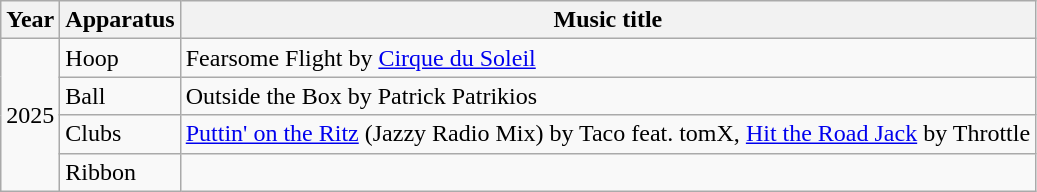<table class="wikitable">
<tr>
<th>Year</th>
<th>Apparatus</th>
<th>Music title</th>
</tr>
<tr>
<td rowspan="4">2025</td>
<td>Hoop</td>
<td>Fearsome Flight by <a href='#'>Cirque du Soleil</a></td>
</tr>
<tr>
<td>Ball</td>
<td>Outside the Box by Patrick Patrikios</td>
</tr>
<tr>
<td>Clubs</td>
<td><a href='#'>Puttin' on the Ritz</a> (Jazzy Radio Mix) by Taco feat. tomX, <a href='#'>Hit the Road Jack</a> by Throttle</td>
</tr>
<tr>
<td>Ribbon</td>
<td></td>
</tr>
</table>
